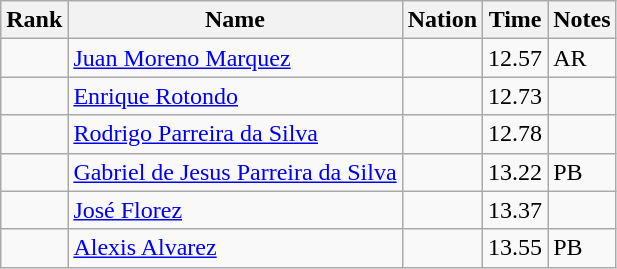<table class="wikitable sortable">
<tr>
<th>Rank</th>
<th>Name</th>
<th>Nation</th>
<th>Time</th>
<th>Notes</th>
</tr>
<tr>
<td></td>
<td><a href='#'>Juan Moreno Marquez</a></td>
<td></td>
<td>12.57</td>
<td>AR</td>
</tr>
<tr>
<td></td>
<td><a href='#'>Enrique Rotondo</a></td>
<td></td>
<td>12.73</td>
<td></td>
</tr>
<tr>
<td></td>
<td><a href='#'>Rodrigo Parreira da Silva</a></td>
<td></td>
<td>12.78</td>
<td></td>
</tr>
<tr>
<td></td>
<td><a href='#'>Gabriel de Jesus Parreira da Silva</a></td>
<td></td>
<td>13.22</td>
<td>PB</td>
</tr>
<tr>
<td></td>
<td><a href='#'>José Florez</a></td>
<td></td>
<td>13.37</td>
<td></td>
</tr>
<tr>
<td></td>
<td><a href='#'>Alexis Alvarez</a></td>
<td></td>
<td>13.55</td>
<td>PB</td>
</tr>
</table>
